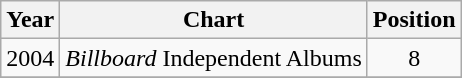<table class="wikitable">
<tr>
<th>Year</th>
<th>Chart</th>
<th>Position</th>
</tr>
<tr>
<td>2004</td>
<td><em>Billboard</em> Independent Albums</td>
<td align="center">8</td>
</tr>
<tr>
</tr>
</table>
